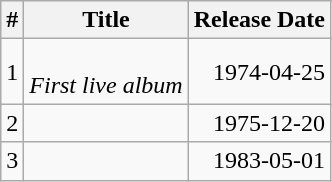<table class="wikitable">
<tr>
<th>#</th>
<th>Title</th>
<th>Release Date</th>
</tr>
<tr>
<td>1</td>
<td align="left"><br><em>First live album</em></td>
<td align="right">1974-04-25</td>
</tr>
<tr>
<td>2</td>
<td align="left"></td>
<td align="right">1975-12-20</td>
</tr>
<tr>
<td>3</td>
<td align="left"></td>
<td align="right">1983-05-01</td>
</tr>
</table>
